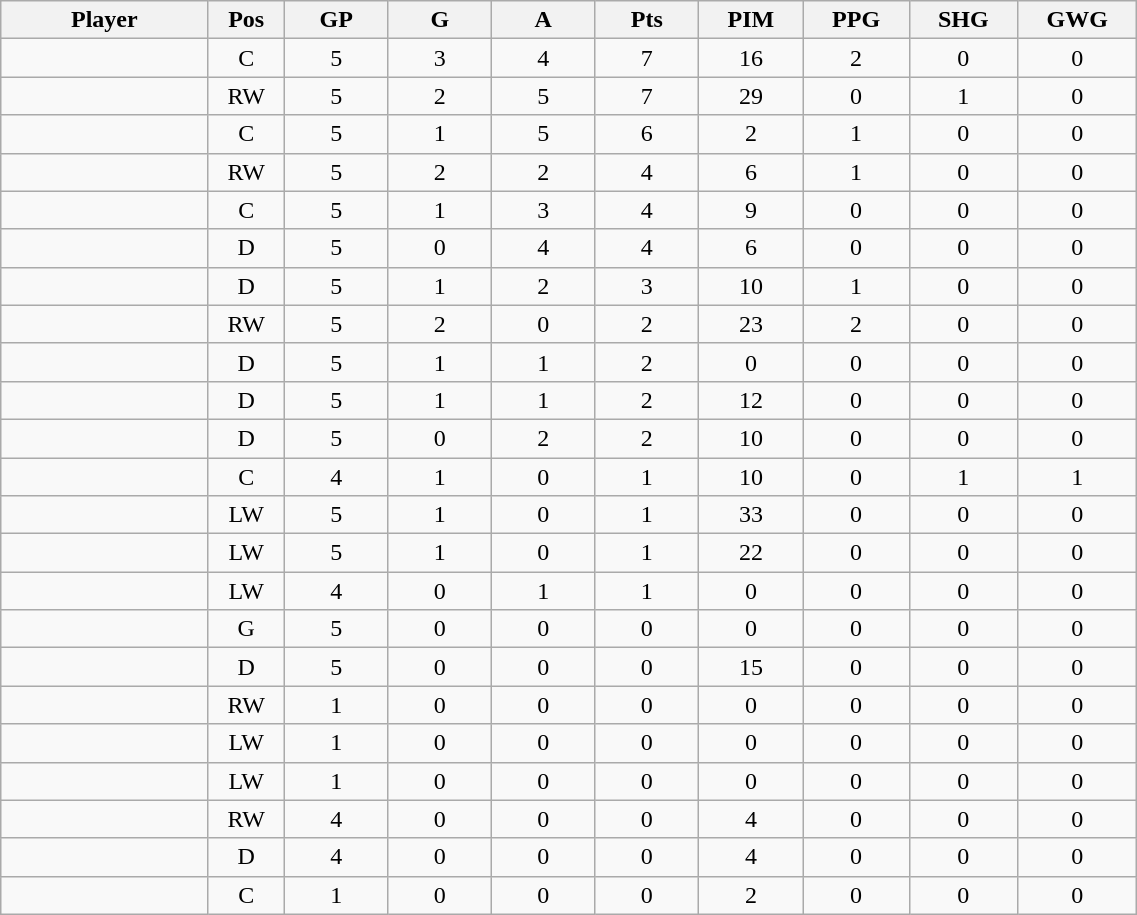<table class="wikitable sortable" width="60%">
<tr ALIGN="center">
<th bgcolor="#DDDDFF" width="10%">Player</th>
<th bgcolor="#DDDDFF" width="3%" title="Position">Pos</th>
<th bgcolor="#DDDDFF" width="5%" title="Games played">GP</th>
<th bgcolor="#DDDDFF" width="5%" title="Goals">G</th>
<th bgcolor="#DDDDFF" width="5%" title="Assists">A</th>
<th bgcolor="#DDDDFF" width="5%" title="Points">Pts</th>
<th bgcolor="#DDDDFF" width="5%" title="Penalties in Minutes">PIM</th>
<th bgcolor="#DDDDFF" width="5%" title="Power Play Goals">PPG</th>
<th bgcolor="#DDDDFF" width="5%" title="Short-handed Goals">SHG</th>
<th bgcolor="#DDDDFF" width="5%" title="Game-winning Goals">GWG</th>
</tr>
<tr align="center">
<td align="right"></td>
<td>C</td>
<td>5</td>
<td>3</td>
<td>4</td>
<td>7</td>
<td>16</td>
<td>2</td>
<td>0</td>
<td>0</td>
</tr>
<tr align="center">
<td align="right"></td>
<td>RW</td>
<td>5</td>
<td>2</td>
<td>5</td>
<td>7</td>
<td>29</td>
<td>0</td>
<td>1</td>
<td>0</td>
</tr>
<tr align="center">
<td align="right"></td>
<td>C</td>
<td>5</td>
<td>1</td>
<td>5</td>
<td>6</td>
<td>2</td>
<td>1</td>
<td>0</td>
<td>0</td>
</tr>
<tr align="center">
<td align="right"></td>
<td>RW</td>
<td>5</td>
<td>2</td>
<td>2</td>
<td>4</td>
<td>6</td>
<td>1</td>
<td>0</td>
<td>0</td>
</tr>
<tr align="center">
<td align="right"></td>
<td>C</td>
<td>5</td>
<td>1</td>
<td>3</td>
<td>4</td>
<td>9</td>
<td>0</td>
<td>0</td>
<td>0</td>
</tr>
<tr align="center">
<td align="right"></td>
<td>D</td>
<td>5</td>
<td>0</td>
<td>4</td>
<td>4</td>
<td>6</td>
<td>0</td>
<td>0</td>
<td>0</td>
</tr>
<tr align="center">
<td align="right"></td>
<td>D</td>
<td>5</td>
<td>1</td>
<td>2</td>
<td>3</td>
<td>10</td>
<td>1</td>
<td>0</td>
<td>0</td>
</tr>
<tr align="center">
<td align="right"></td>
<td>RW</td>
<td>5</td>
<td>2</td>
<td>0</td>
<td>2</td>
<td>23</td>
<td>2</td>
<td>0</td>
<td>0</td>
</tr>
<tr align="center">
<td align="right"></td>
<td>D</td>
<td>5</td>
<td>1</td>
<td>1</td>
<td>2</td>
<td>0</td>
<td>0</td>
<td>0</td>
<td>0</td>
</tr>
<tr align="center">
<td align="right"></td>
<td>D</td>
<td>5</td>
<td>1</td>
<td>1</td>
<td>2</td>
<td>12</td>
<td>0</td>
<td>0</td>
<td>0</td>
</tr>
<tr align="center">
<td align="right"></td>
<td>D</td>
<td>5</td>
<td>0</td>
<td>2</td>
<td>2</td>
<td>10</td>
<td>0</td>
<td>0</td>
<td>0</td>
</tr>
<tr align="center">
<td align="right"></td>
<td>C</td>
<td>4</td>
<td>1</td>
<td>0</td>
<td>1</td>
<td>10</td>
<td>0</td>
<td>1</td>
<td>1</td>
</tr>
<tr align="center">
<td align="right"></td>
<td>LW</td>
<td>5</td>
<td>1</td>
<td>0</td>
<td>1</td>
<td>33</td>
<td>0</td>
<td>0</td>
<td>0</td>
</tr>
<tr align="center">
<td align="right"></td>
<td>LW</td>
<td>5</td>
<td>1</td>
<td>0</td>
<td>1</td>
<td>22</td>
<td>0</td>
<td>0</td>
<td>0</td>
</tr>
<tr align="center">
<td align="right"></td>
<td>LW</td>
<td>4</td>
<td>0</td>
<td>1</td>
<td>1</td>
<td>0</td>
<td>0</td>
<td>0</td>
<td>0</td>
</tr>
<tr align="center">
<td align="right"></td>
<td>G</td>
<td>5</td>
<td>0</td>
<td>0</td>
<td>0</td>
<td>0</td>
<td>0</td>
<td>0</td>
<td>0</td>
</tr>
<tr align="center">
<td align="right"></td>
<td>D</td>
<td>5</td>
<td>0</td>
<td>0</td>
<td>0</td>
<td>15</td>
<td>0</td>
<td>0</td>
<td>0</td>
</tr>
<tr align="center">
<td align="right"></td>
<td>RW</td>
<td>1</td>
<td>0</td>
<td>0</td>
<td>0</td>
<td>0</td>
<td>0</td>
<td>0</td>
<td>0</td>
</tr>
<tr align="center">
<td align="right"></td>
<td>LW</td>
<td>1</td>
<td>0</td>
<td>0</td>
<td>0</td>
<td>0</td>
<td>0</td>
<td>0</td>
<td>0</td>
</tr>
<tr align="center">
<td align="right"></td>
<td>LW</td>
<td>1</td>
<td>0</td>
<td>0</td>
<td>0</td>
<td>0</td>
<td>0</td>
<td>0</td>
<td>0</td>
</tr>
<tr align="center">
<td align="right"></td>
<td>RW</td>
<td>4</td>
<td>0</td>
<td>0</td>
<td>0</td>
<td>4</td>
<td>0</td>
<td>0</td>
<td>0</td>
</tr>
<tr align="center">
<td align="right"></td>
<td>D</td>
<td>4</td>
<td>0</td>
<td>0</td>
<td>0</td>
<td>4</td>
<td>0</td>
<td>0</td>
<td>0</td>
</tr>
<tr align="center">
<td align="right"></td>
<td>C</td>
<td>1</td>
<td>0</td>
<td>0</td>
<td>0</td>
<td>2</td>
<td>0</td>
<td>0</td>
<td>0</td>
</tr>
</table>
